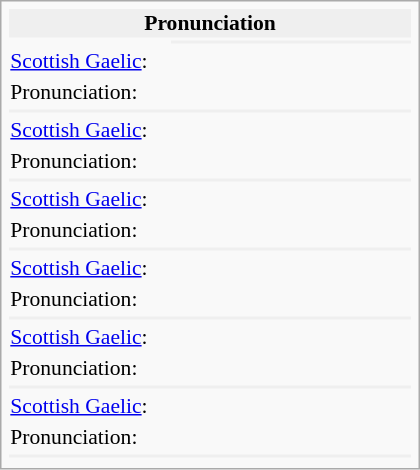<table class="mw-collapsible infobox mw-collapsed"  style="width:280px; font-size:90%;">
<tr>
<th colspan="2" style="background:#efefef;">Pronunciation</th>
</tr>
<tr style="vertical-align: top;">
<td style="width: 40%;"></td>
<th colspan="2" style="background:#efefef;"></th>
</tr>
<tr>
<td><a href='#'>Scottish Gaelic</a>:</td>
<td></td>
</tr>
<tr>
<td>Pronunciation:</td>
<td></td>
</tr>
<tr>
<th colspan="2" style="background:#efefef;"></th>
</tr>
<tr>
<td><a href='#'>Scottish Gaelic</a>:</td>
<td></td>
</tr>
<tr>
<td>Pronunciation:</td>
<td></td>
</tr>
<tr>
<th colspan="2" style="background:#efefef;"></th>
</tr>
<tr>
<td><a href='#'>Scottish Gaelic</a>:</td>
<td></td>
</tr>
<tr>
<td>Pronunciation:</td>
<td></td>
</tr>
<tr>
<th colspan="2" style="background:#efefef;"></th>
</tr>
<tr>
<td><a href='#'>Scottish Gaelic</a>:</td>
<td></td>
</tr>
<tr>
<td>Pronunciation:</td>
<td></td>
</tr>
<tr>
<th colspan="2" style="background:#efefef;"></th>
</tr>
<tr>
<td><a href='#'>Scottish Gaelic</a>:</td>
<td></td>
</tr>
<tr>
<td>Pronunciation:</td>
<td></td>
</tr>
<tr>
<th colspan="2" style="background:#efefef;"></th>
</tr>
<tr>
<td><a href='#'>Scottish Gaelic</a>:</td>
<td></td>
</tr>
<tr>
<td>Pronunciation:</td>
<td></td>
</tr>
<tr>
<th colspan="2" style="background:#efefef;"></th>
</tr>
<tr>
</tr>
</table>
